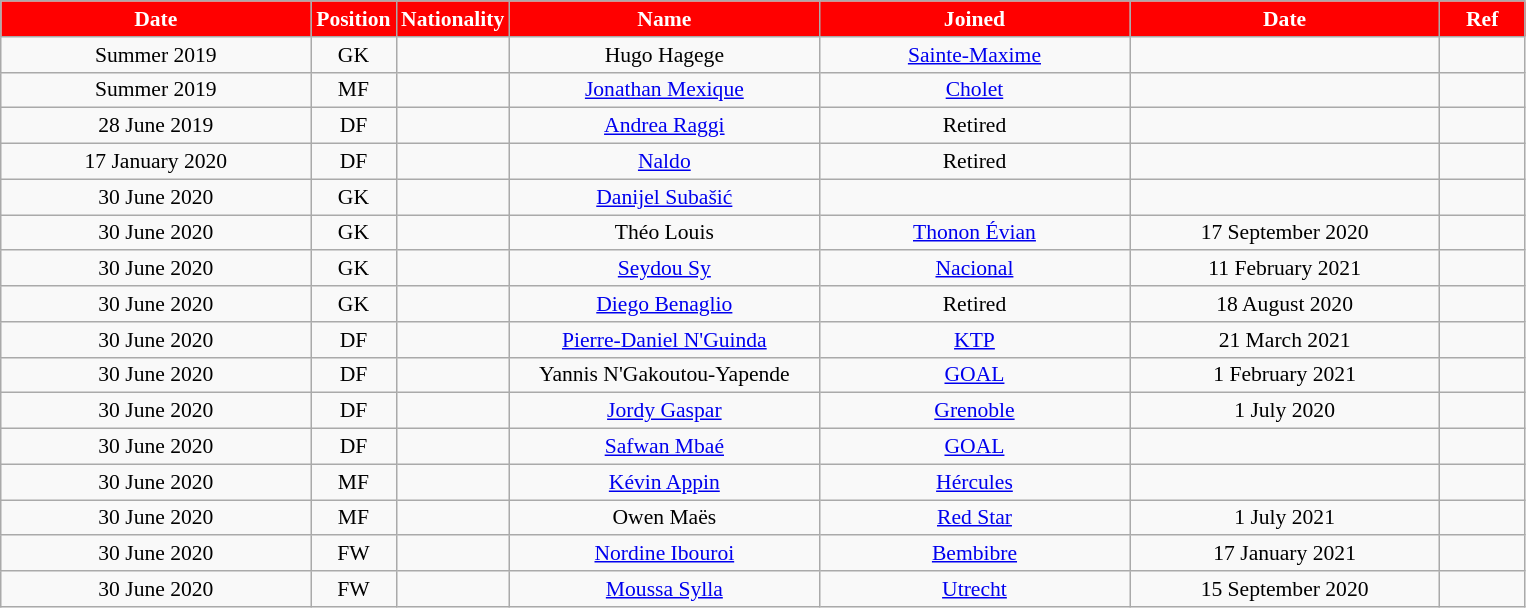<table class="wikitable"  style="text-align:center; font-size:90%; ">
<tr>
<th style="background:#ff0000; color:white; width:200px;">Date</th>
<th style="background:#ff0000; color:white; width:50px;">Position</th>
<th style="background:#ff0000; color:white; width:50px;">Nationality</th>
<th style="background:#ff0000; color:white; width:200px;">Name</th>
<th style="background:#ff0000; color:white; width:200px;">Joined</th>
<th style="background:#ff0000; color:white; width:200px;">Date</th>
<th style="background:#ff0000; color:white; width:50px;">Ref</th>
</tr>
<tr>
<td>Summer 2019</td>
<td>GK</td>
<td></td>
<td>Hugo Hagege</td>
<td><a href='#'>Sainte-Maxime</a></td>
<td></td>
<td></td>
</tr>
<tr>
<td>Summer 2019</td>
<td>MF</td>
<td></td>
<td><a href='#'>Jonathan Mexique</a></td>
<td><a href='#'>Cholet</a></td>
<td></td>
<td></td>
</tr>
<tr>
<td>28 June 2019</td>
<td>DF</td>
<td></td>
<td><a href='#'>Andrea Raggi</a></td>
<td>Retired</td>
<td></td>
<td></td>
</tr>
<tr>
<td>17 January 2020</td>
<td>DF</td>
<td></td>
<td><a href='#'>Naldo</a></td>
<td>Retired</td>
<td></td>
<td></td>
</tr>
<tr>
<td>30 June 2020</td>
<td>GK</td>
<td></td>
<td><a href='#'>Danijel Subašić</a></td>
<td></td>
<td></td>
<td></td>
</tr>
<tr>
<td>30 June 2020</td>
<td>GK</td>
<td></td>
<td>Théo Louis</td>
<td><a href='#'>Thonon Évian</a></td>
<td>17 September 2020</td>
<td></td>
</tr>
<tr>
<td>30 June 2020</td>
<td>GK</td>
<td></td>
<td><a href='#'>Seydou Sy</a></td>
<td><a href='#'>Nacional</a></td>
<td>11 February 2021</td>
<td></td>
</tr>
<tr>
<td>30 June 2020</td>
<td>GK</td>
<td></td>
<td><a href='#'>Diego Benaglio</a></td>
<td>Retired</td>
<td>18 August 2020</td>
<td></td>
</tr>
<tr>
<td>30 June 2020</td>
<td>DF</td>
<td></td>
<td><a href='#'>Pierre-Daniel N'Guinda</a></td>
<td><a href='#'>KTP</a></td>
<td>21 March 2021</td>
<td></td>
</tr>
<tr>
<td>30 June 2020</td>
<td>DF</td>
<td></td>
<td>Yannis N'Gakoutou-Yapende</td>
<td><a href='#'>GOAL</a></td>
<td>1 February 2021</td>
<td></td>
</tr>
<tr>
<td>30 June 2020</td>
<td>DF</td>
<td></td>
<td><a href='#'>Jordy Gaspar</a></td>
<td><a href='#'>Grenoble</a></td>
<td>1 July 2020</td>
<td></td>
</tr>
<tr>
<td>30 June 2020</td>
<td>DF</td>
<td></td>
<td><a href='#'>Safwan Mbaé</a></td>
<td><a href='#'>GOAL</a></td>
<td></td>
<td></td>
</tr>
<tr>
<td>30 June 2020</td>
<td>MF</td>
<td></td>
<td><a href='#'>Kévin Appin</a></td>
<td><a href='#'>Hércules</a></td>
<td></td>
<td></td>
</tr>
<tr>
<td>30 June 2020</td>
<td>MF</td>
<td></td>
<td>Owen Maës</td>
<td><a href='#'>Red Star</a></td>
<td>1 July 2021</td>
<td></td>
</tr>
<tr>
<td>30 June 2020</td>
<td>FW</td>
<td></td>
<td><a href='#'>Nordine Ibouroi</a></td>
<td><a href='#'>Bembibre</a></td>
<td>17 January 2021</td>
<td></td>
</tr>
<tr>
<td>30 June 2020</td>
<td>FW</td>
<td></td>
<td><a href='#'>Moussa Sylla</a></td>
<td><a href='#'>Utrecht</a></td>
<td>15 September 2020</td>
<td></td>
</tr>
</table>
